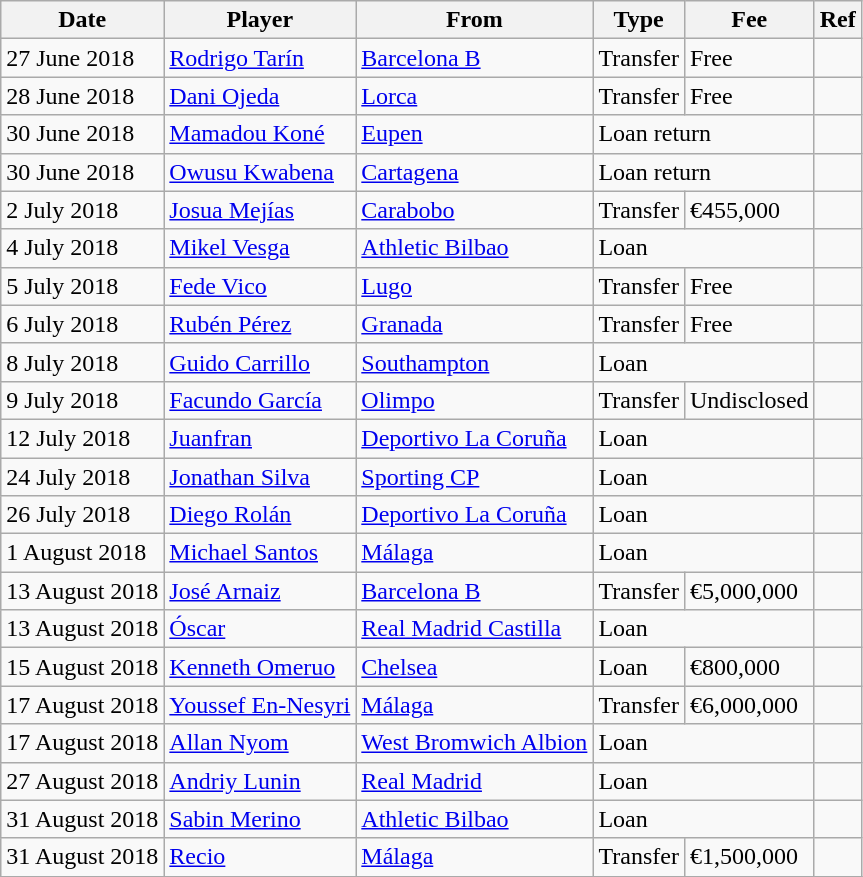<table class="wikitable">
<tr>
<th>Date</th>
<th>Player</th>
<th>From</th>
<th>Type</th>
<th>Fee</th>
<th>Ref</th>
</tr>
<tr>
<td>27 June 2018</td>
<td> <a href='#'>Rodrigo Tarín</a></td>
<td> <a href='#'>Barcelona B</a></td>
<td>Transfer</td>
<td>Free</td>
<td></td>
</tr>
<tr>
<td>28 June 2018</td>
<td> <a href='#'>Dani Ojeda</a></td>
<td> <a href='#'>Lorca</a></td>
<td>Transfer</td>
<td>Free</td>
<td></td>
</tr>
<tr>
<td>30 June 2018</td>
<td> <a href='#'>Mamadou Koné</a></td>
<td> <a href='#'>Eupen</a></td>
<td colspan=2>Loan return</td>
<td></td>
</tr>
<tr>
<td>30 June 2018</td>
<td> <a href='#'>Owusu Kwabena</a></td>
<td> <a href='#'>Cartagena</a></td>
<td colspan=2>Loan return</td>
<td></td>
</tr>
<tr>
<td>2 July 2018</td>
<td> <a href='#'>Josua Mejías</a></td>
<td> <a href='#'>Carabobo</a></td>
<td>Transfer</td>
<td>€455,000</td>
<td></td>
</tr>
<tr>
<td>4 July 2018</td>
<td> <a href='#'>Mikel Vesga</a></td>
<td> <a href='#'>Athletic Bilbao</a></td>
<td colspan=2>Loan</td>
<td></td>
</tr>
<tr>
<td>5 July 2018</td>
<td> <a href='#'>Fede Vico</a></td>
<td> <a href='#'>Lugo</a></td>
<td>Transfer</td>
<td>Free</td>
<td></td>
</tr>
<tr>
<td>6 July 2018</td>
<td> <a href='#'>Rubén Pérez</a></td>
<td> <a href='#'>Granada</a></td>
<td>Transfer</td>
<td>Free</td>
<td></td>
</tr>
<tr>
<td>8 July 2018</td>
<td> <a href='#'>Guido Carrillo</a></td>
<td> <a href='#'>Southampton</a></td>
<td colspan=2>Loan</td>
<td></td>
</tr>
<tr>
<td>9 July 2018</td>
<td> <a href='#'>Facundo García</a></td>
<td> <a href='#'>Olimpo</a></td>
<td>Transfer</td>
<td>Undisclosed</td>
<td></td>
</tr>
<tr>
<td>12 July 2018</td>
<td> <a href='#'>Juanfran</a></td>
<td> <a href='#'>Deportivo La Coruña</a></td>
<td colspan=2>Loan</td>
<td></td>
</tr>
<tr>
<td>24 July 2018</td>
<td> <a href='#'>Jonathan Silva</a></td>
<td> <a href='#'>Sporting CP</a></td>
<td colspan=2>Loan</td>
<td></td>
</tr>
<tr>
<td>26 July 2018</td>
<td> <a href='#'>Diego Rolán</a></td>
<td> <a href='#'>Deportivo La Coruña</a></td>
<td colspan=2>Loan</td>
<td></td>
</tr>
<tr>
<td>1 August 2018</td>
<td> <a href='#'>Michael Santos</a></td>
<td> <a href='#'>Málaga</a></td>
<td colspan=2>Loan</td>
<td></td>
</tr>
<tr>
<td>13 August 2018</td>
<td> <a href='#'>José Arnaiz</a></td>
<td> <a href='#'>Barcelona B</a></td>
<td>Transfer</td>
<td>€5,000,000</td>
<td></td>
</tr>
<tr>
<td>13 August 2018</td>
<td> <a href='#'>Óscar</a></td>
<td> <a href='#'>Real Madrid Castilla</a></td>
<td colspan=2>Loan</td>
<td></td>
</tr>
<tr>
<td>15 August 2018</td>
<td> <a href='#'>Kenneth Omeruo</a></td>
<td> <a href='#'>Chelsea</a></td>
<td>Loan</td>
<td>€800,000</td>
<td></td>
</tr>
<tr>
<td>17 August 2018</td>
<td> <a href='#'>Youssef En-Nesyri</a></td>
<td> <a href='#'>Málaga</a></td>
<td>Transfer</td>
<td>€6,000,000</td>
<td></td>
</tr>
<tr>
<td>17 August 2018</td>
<td> <a href='#'>Allan Nyom</a></td>
<td> <a href='#'>West Bromwich Albion</a></td>
<td colspan=2>Loan</td>
<td></td>
</tr>
<tr>
<td>27 August 2018</td>
<td> <a href='#'>Andriy Lunin</a></td>
<td> <a href='#'>Real Madrid</a></td>
<td colspan=2>Loan</td>
<td></td>
</tr>
<tr>
<td>31 August 2018</td>
<td> <a href='#'>Sabin Merino</a></td>
<td> <a href='#'>Athletic Bilbao</a></td>
<td colspan=2>Loan</td>
<td></td>
</tr>
<tr>
<td>31 August 2018</td>
<td> <a href='#'>Recio</a></td>
<td> <a href='#'>Málaga</a></td>
<td>Transfer</td>
<td>€1,500,000</td>
<td></td>
</tr>
<tr>
</tr>
</table>
